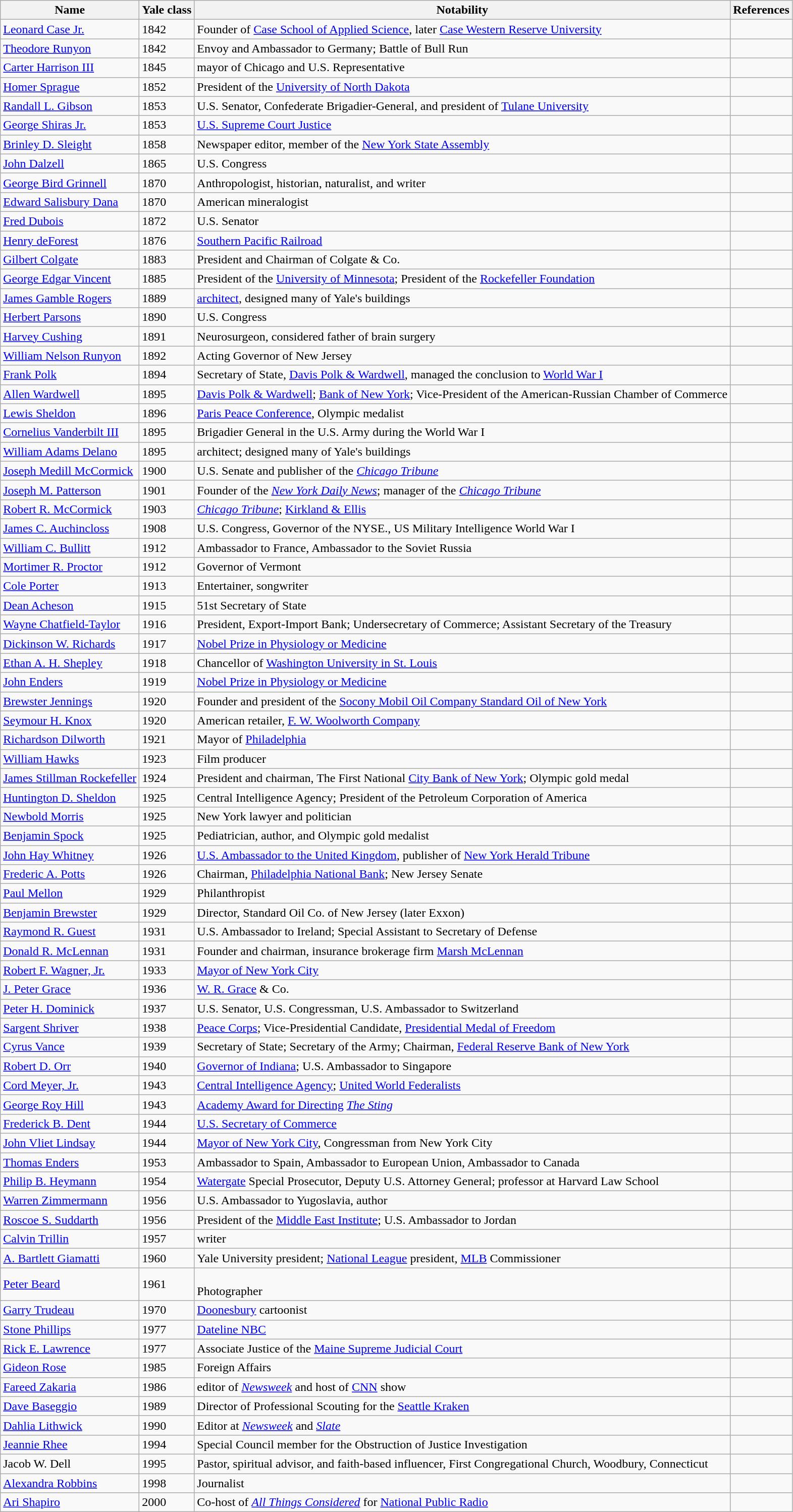<table class="wikitable sortable" style="text-align:left; width:auto">
<tr>
<th>Name</th>
<th>Yale class</th>
<th>Notability</th>
<th>References</th>
</tr>
<tr>
<td><a href='#'>Leonard Case Jr.</a></td>
<td>1842</td>
<td>Founder of <a href='#'>Case School of Applied Science</a>, later <a href='#'>Case Western Reserve University</a></td>
<td></td>
</tr>
<tr>
<td><a href='#'>Theodore Runyon</a></td>
<td>1842</td>
<td>Envoy and Ambassador to Germany; Battle of Bull Run</td>
<td></td>
</tr>
<tr>
<td><a href='#'>Carter Harrison III</a></td>
<td>1845</td>
<td>mayor of Chicago and U.S. Representative</td>
<td></td>
</tr>
<tr>
<td><a href='#'>Homer Sprague</a></td>
<td>1852</td>
<td>President of the <a href='#'>University of North Dakota</a></td>
<td></td>
</tr>
<tr>
<td><a href='#'>Randall L. Gibson</a></td>
<td>1853</td>
<td>U.S. Senator, Confederate Brigadier-General, and president of <a href='#'>Tulane University</a></td>
<td></td>
</tr>
<tr>
<td><a href='#'>George Shiras Jr.</a></td>
<td>1853</td>
<td><a href='#'>U.S. Supreme Court Justice</a></td>
<td></td>
</tr>
<tr>
<td><a href='#'>Brinley D. Sleight</a></td>
<td>1858</td>
<td>Newspaper editor, member of the <a href='#'>New York State Assembly</a></td>
<td></td>
</tr>
<tr>
<td><a href='#'>John Dalzell</a></td>
<td>1865</td>
<td>U.S. Congress</td>
<td></td>
</tr>
<tr>
<td><a href='#'>George Bird Grinnell</a></td>
<td>1870</td>
<td>Anthropologist, historian, naturalist, and writer</td>
<td></td>
</tr>
<tr>
<td><a href='#'>Edward Salisbury Dana</a></td>
<td>1870</td>
<td>American mineralogist</td>
<td></td>
</tr>
<tr>
<td><a href='#'>Fred Dubois</a></td>
<td>1872</td>
<td>U.S. Senator</td>
<td></td>
</tr>
<tr>
<td><a href='#'>Henry deForest</a></td>
<td>1876</td>
<td><a href='#'>Southern Pacific Railroad</a></td>
<td></td>
</tr>
<tr>
<td><a href='#'>Gilbert Colgate</a></td>
<td>1883</td>
<td>President and Chairman of Colgate & Co.</td>
<td></td>
</tr>
<tr>
<td><a href='#'>George Edgar Vincent</a></td>
<td>1885</td>
<td>President of the <a href='#'>University of Minnesota</a>; President of the <a href='#'>Rockefeller Foundation</a></td>
<td></td>
</tr>
<tr>
<td><a href='#'>James Gamble Rogers</a></td>
<td>1889</td>
<td><a href='#'>architect</a>, designed many of Yale's buildings</td>
<td></td>
</tr>
<tr>
<td><a href='#'>Herbert Parsons</a></td>
<td>1890</td>
<td>U.S. Congress</td>
<td></td>
</tr>
<tr>
<td><a href='#'>Harvey Cushing</a></td>
<td>1891</td>
<td>Neurosurgeon, considered father of brain surgery</td>
<td></td>
</tr>
<tr>
<td><a href='#'>William Nelson Runyon</a></td>
<td>1892</td>
<td>Acting Governor of New Jersey</td>
<td></td>
</tr>
<tr>
<td><a href='#'>Frank Polk</a></td>
<td>1894</td>
<td>Secretary of State, <a href='#'>Davis Polk & Wardwell</a>, managed the conclusion to <a href='#'>World War I</a></td>
<td></td>
</tr>
<tr>
<td><a href='#'>Allen Wardwell</a></td>
<td>1895</td>
<td><a href='#'>Davis Polk & Wardwell</a>; <a href='#'>Bank of New York</a>; Vice-President of the American-Russian Chamber of Commerce</td>
<td></td>
</tr>
<tr>
<td><a href='#'>Lewis Sheldon</a></td>
<td>1896</td>
<td><a href='#'>Paris Peace Conference</a>, Olympic medalist</td>
<td></td>
</tr>
<tr>
<td><a href='#'>Cornelius Vanderbilt III</a></td>
<td>1895</td>
<td>Brigadier General in the U.S. Army during the World War I</td>
<td></td>
</tr>
<tr>
<td><a href='#'>William Adams Delano</a></td>
<td>1895</td>
<td>architect; designed many of Yale's buildings</td>
<td></td>
</tr>
<tr>
<td><a href='#'>Joseph Medill McCormick</a></td>
<td>1900</td>
<td>U.S. Senate and publisher of the <em><a href='#'>Chicago Tribune</a></em></td>
<td></td>
</tr>
<tr>
<td><a href='#'>Joseph M. Patterson</a></td>
<td>1901</td>
<td>Founder of the <em><a href='#'>New York Daily News</a></em>; manager of the <em><a href='#'>Chicago Tribune</a></em></td>
<td></td>
</tr>
<tr>
<td><a href='#'>Robert R. McCormick</a></td>
<td>1903</td>
<td><em><a href='#'>Chicago Tribune</a></em>; <a href='#'>Kirkland & Ellis</a></td>
<td></td>
</tr>
<tr>
<td><a href='#'>James C. Auchincloss</a></td>
<td>1908</td>
<td>U.S. Congress, Governor of the NYSE., US Military Intelligence World War I</td>
<td></td>
</tr>
<tr>
<td><a href='#'>William C. Bullitt</a></td>
<td>1912</td>
<td>Ambassador to France, Ambassador to the Soviet Russia</td>
<td></td>
</tr>
<tr>
<td><a href='#'>Mortimer R. Proctor</a></td>
<td>1912</td>
<td>Governor of Vermont</td>
<td></td>
</tr>
<tr>
<td><a href='#'>Cole Porter</a></td>
<td>1913</td>
<td>Entertainer, songwriter</td>
<td></td>
</tr>
<tr>
<td><a href='#'>Dean Acheson</a></td>
<td>1915</td>
<td>51st Secretary of State</td>
<td></td>
</tr>
<tr>
<td><a href='#'>Wayne Chatfield-Taylor</a></td>
<td>1916</td>
<td>President, Export-Import Bank; Undersecretary of Commerce; Assistant Secretary of the Treasury</td>
<td></td>
</tr>
<tr>
<td><a href='#'>Dickinson W. Richards</a></td>
<td>1917</td>
<td><a href='#'>Nobel Prize in Physiology or Medicine</a></td>
<td></td>
</tr>
<tr>
<td><a href='#'>Ethan A. H. Shepley</a></td>
<td>1918</td>
<td>Chancellor of <a href='#'>Washington University in St. Louis</a></td>
<td></td>
</tr>
<tr>
<td><a href='#'>John Enders</a></td>
<td>1919</td>
<td><a href='#'>Nobel Prize in Physiology or Medicine</a></td>
<td></td>
</tr>
<tr>
<td><a href='#'>Brewster Jennings</a></td>
<td>1920</td>
<td>Founder and president of the <a href='#'>Socony Mobil Oil Company Standard Oil of New York</a></td>
<td></td>
</tr>
<tr>
<td><a href='#'>Seymour H. Knox</a></td>
<td>1920</td>
<td>American retailer, <a href='#'>F. W. Woolworth Company</a></td>
<td></td>
</tr>
<tr>
<td><a href='#'>Richardson Dilworth</a></td>
<td>1921</td>
<td>Mayor of <a href='#'>Philadelphia</a></td>
<td></td>
</tr>
<tr>
<td><a href='#'>William Hawks</a></td>
<td>1923</td>
<td>Film producer</td>
<td></td>
</tr>
<tr>
<td><a href='#'>James Stillman Rockefeller</a></td>
<td>1924</td>
<td>President and chairman, The First National <a href='#'>City Bank of New York</a>; Olympic gold medal</td>
<td></td>
</tr>
<tr>
<td><a href='#'>Huntington D. Sheldon</a></td>
<td>1925</td>
<td>Central Intelligence Agency; President of the Petroleum Corporation of America</td>
<td></td>
</tr>
<tr>
<td><a href='#'>Newbold Morris</a></td>
<td>1925</td>
<td>New York lawyer and politician</td>
<td></td>
</tr>
<tr>
<td><a href='#'>Benjamin Spock</a></td>
<td>1925</td>
<td>Pediatrician, author, and Olympic gold medalist</td>
<td></td>
</tr>
<tr>
<td><a href='#'>John Hay Whitney</a></td>
<td>1926</td>
<td><a href='#'>U.S. Ambassador to the United Kingdom</a>, publisher of <a href='#'>New York Herald Tribune</a></td>
<td></td>
</tr>
<tr>
<td><a href='#'>Frederic A. Potts</a></td>
<td>1926</td>
<td>Chairman, <a href='#'>Philadelphia National Bank</a>; New Jersey Senate</td>
<td></td>
</tr>
<tr>
<td><a href='#'>Paul Mellon</a></td>
<td>1929</td>
<td>Philanthropist</td>
<td></td>
</tr>
<tr>
<td><a href='#'>Benjamin Brewster</a></td>
<td>1929</td>
<td>Director, Standard Oil Co. of New Jersey (later Exxon)</td>
<td></td>
</tr>
<tr>
<td><a href='#'>Raymond R. Guest</a></td>
<td>1931</td>
<td>U.S. Ambassador to Ireland; Special Assistant to Secretary of Defense</td>
<td></td>
</tr>
<tr>
<td><a href='#'>Donald R. McLennan</a></td>
<td>1931</td>
<td>Founder and chairman, insurance brokerage firm <a href='#'>Marsh McLennan</a></td>
<td></td>
</tr>
<tr>
<td><a href='#'>Robert F. Wagner, Jr.</a></td>
<td>1933</td>
<td><a href='#'>Mayor of New York City</a></td>
<td></td>
</tr>
<tr>
<td><a href='#'>J. Peter Grace</a></td>
<td>1936</td>
<td><a href='#'>W. R. Grace</a> & Co.</td>
<td></td>
</tr>
<tr>
<td><a href='#'>Peter H. Dominick</a></td>
<td>1937</td>
<td>U.S. Senator, U.S. Congressman, U.S. Ambassador to Switzerland</td>
<td></td>
</tr>
<tr>
<td><a href='#'>Sargent Shriver</a></td>
<td>1938</td>
<td><a href='#'>Peace Corps</a>; Vice-Presidential Candidate, <a href='#'>Presidential Medal of Freedom</a></td>
<td></td>
</tr>
<tr>
<td><a href='#'>Cyrus Vance</a></td>
<td>1939</td>
<td>Secretary of State; Secretary of the Army; Chairman, <a href='#'>Federal Reserve Bank of New York</a></td>
<td></td>
</tr>
<tr>
<td><a href='#'>Robert D. Orr</a></td>
<td>1940</td>
<td><a href='#'>Governor of Indiana</a>; U.S. Ambassador to Singapore</td>
<td></td>
</tr>
<tr>
<td><a href='#'>Cord Meyer, Jr.</a></td>
<td>1943</td>
<td><a href='#'>Central Intelligence Agency</a>; <a href='#'>United World Federalists</a></td>
<td></td>
</tr>
<tr>
<td><a href='#'>George Roy Hill</a></td>
<td>1943</td>
<td><a href='#'>Academy Award for Directing</a> <em><a href='#'>The Sting</a></em></td>
<td></td>
</tr>
<tr>
<td><a href='#'>Frederick B. Dent</a></td>
<td>1944</td>
<td><a href='#'>U.S. Secretary of Commerce</a></td>
<td></td>
</tr>
<tr>
<td><a href='#'>John Vliet Lindsay</a></td>
<td>1944</td>
<td><a href='#'>Mayor of New York City</a>, Congressman from New York City</td>
<td></td>
</tr>
<tr>
<td><a href='#'>Thomas Enders</a></td>
<td>1953</td>
<td>Ambassador to Spain, Ambassador to European Union, Ambassador to Canada</td>
<td></td>
</tr>
<tr>
<td><a href='#'>Philip B. Heymann</a></td>
<td>1954</td>
<td><a href='#'>Watergate</a> Special Prosecutor, Deputy U.S. Attorney General; professor at Harvard Law School</td>
<td></td>
</tr>
<tr>
<td><a href='#'>Warren Zimmermann</a></td>
<td>1956</td>
<td>U.S. Ambassador to Yugoslavia, author</td>
<td></td>
</tr>
<tr>
<td><a href='#'>Roscoe S. Suddarth</a></td>
<td>1956</td>
<td>President of the <a href='#'>Middle East Institute</a>; U.S. Ambassador to Jordan</td>
<td></td>
</tr>
<tr>
<td><a href='#'>Calvin Trillin</a></td>
<td>1957</td>
<td>writer</td>
<td></td>
</tr>
<tr>
<td><a href='#'>A. Bartlett Giamatti</a></td>
<td>1960</td>
<td>Yale University president; <a href='#'>National League</a> president, <a href='#'>MLB</a> Commissioner</td>
<td></td>
</tr>
<tr>
<td><a href='#'>Peter Beard</a></td>
<td>1961</td>
<td><br>Photographer</td>
<td></td>
</tr>
<tr>
<td><a href='#'>Garry Trudeau</a></td>
<td>1970</td>
<td><a href='#'>Doonesbury</a> cartoonist</td>
<td></td>
</tr>
<tr>
<td><a href='#'>Stone Phillips</a></td>
<td>1977</td>
<td><a href='#'>Dateline NBC</a></td>
<td></td>
</tr>
<tr>
<td><a href='#'>Rick E. Lawrence</a></td>
<td>1977</td>
<td>Associate Justice of the <a href='#'>Maine Supreme Judicial Court</a></td>
<td></td>
</tr>
<tr>
<td><a href='#'>Gideon Rose</a></td>
<td>1985</td>
<td>Foreign Affairs</td>
<td></td>
</tr>
<tr>
<td><a href='#'>Fareed Zakaria</a></td>
<td>1986</td>
<td>editor of <em><a href='#'>Newsweek</a></em> and host of <a href='#'>CNN</a> show</td>
<td></td>
</tr>
<tr>
<td><a href='#'>Dave Baseggio</a></td>
<td>1989</td>
<td>Director of Professional Scouting for the <a href='#'>Seattle Kraken</a></td>
<td></td>
</tr>
<tr>
<td><a href='#'>Dahlia Lithwick</a></td>
<td>1990</td>
<td>Editor at <em><a href='#'>Newsweek</a></em> and <a href='#'><em>Slate</em></a></td>
<td></td>
</tr>
<tr>
<td><a href='#'>Jeannie Rhee</a></td>
<td>1994</td>
<td>Special Council member for the Obstruction of Justice Investigation</td>
<td></td>
</tr>
<tr>
<td>Jacob W. Dell</td>
<td>1995</td>
<td>Pastor, spiritual advisor, and faith-based influencer, First Congregational Church, Woodbury, Connecticut</td>
<td></td>
</tr>
<tr>
<td><a href='#'>Alexandra Robbins</a></td>
<td>1998</td>
<td>Journalist</td>
<td></td>
</tr>
<tr>
<td><a href='#'>Ari Shapiro</a></td>
<td>2000</td>
<td>Co-host of <em><a href='#'>All Things Considered</a></em> for <a href='#'>National Public Radio</a></td>
<td></td>
</tr>
</table>
